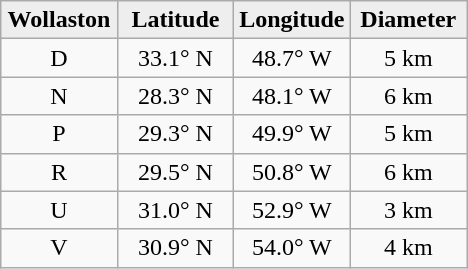<table class="wikitable">
<tr>
<th width="25%" style="background:#eeeeee;">Wollaston</th>
<th width="25%" style="background:#eeeeee;">Latitude</th>
<th width="25%" style="background:#eeeeee;">Longitude</th>
<th width="25%" style="background:#eeeeee;">Diameter</th>
</tr>
<tr>
<td align="center">D</td>
<td align="center">33.1° N</td>
<td align="center">48.7° W</td>
<td align="center">5 km</td>
</tr>
<tr>
<td align="center">N</td>
<td align="center">28.3° N</td>
<td align="center">48.1° W</td>
<td align="center">6 km</td>
</tr>
<tr>
<td align="center">P</td>
<td align="center">29.3° N</td>
<td align="center">49.9° W</td>
<td align="center">5 km</td>
</tr>
<tr>
<td align="center">R</td>
<td align="center">29.5° N</td>
<td align="center">50.8° W</td>
<td align="center">6 km</td>
</tr>
<tr>
<td align="center">U</td>
<td align="center">31.0° N</td>
<td align="center">52.9° W</td>
<td align="center">3 km</td>
</tr>
<tr>
<td align="center">V</td>
<td align="center">30.9° N</td>
<td align="center">54.0° W</td>
<td align="center">4 km</td>
</tr>
</table>
